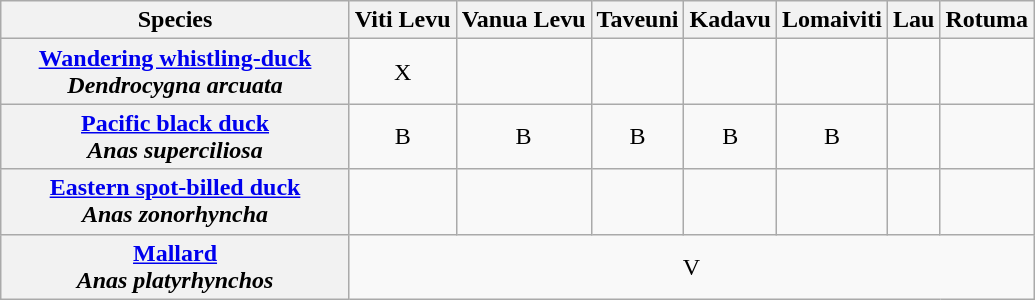<table class="wikitable" style="text-align:center">
<tr>
<th width="225">Species</th>
<th>Viti Levu</th>
<th>Vanua Levu</th>
<th>Taveuni</th>
<th>Kadavu</th>
<th>Lomaiviti</th>
<th>Lau</th>
<th>Rotuma</th>
</tr>
<tr>
<th><a href='#'>Wandering whistling-duck</a><br><em>Dendrocygna arcuata</em></th>
<td>X</td>
<td></td>
<td></td>
<td></td>
<td></td>
<td></td>
<td></td>
</tr>
<tr>
<th><a href='#'>Pacific black duck</a><br><em>Anas superciliosa</em></th>
<td>B</td>
<td>B</td>
<td>B</td>
<td>B</td>
<td>B</td>
<td></td>
<td></td>
</tr>
<tr>
<th><a href='#'>Eastern spot-billed duck</a><br><em>Anas zonorhyncha</em></th>
<td></td>
<td></td>
<td></td>
<td></td>
<td></td>
<td></td>
<td></td>
</tr>
<tr>
<th><a href='#'>Mallard</a><br><em>Anas platyrhynchos</em></th>
<td colspan="8" align="center">V</td>
</tr>
</table>
